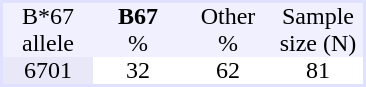<table border="0" cellspacing="0" cellpadding="0" align="center" style="text-align:center; background:#ffffff; margin-right: 1em; border:2px #e0e0ff solid;">
<tr style="background:#f0f0ff">
<td style="width:60px">B*67</td>
<td style="width:60px"><strong>B67</strong></td>
<td style="width:60px">Other</td>
<td style="width:60px">Sample</td>
</tr>
<tr style="background:#f0f0ff">
<td>allele</td>
<td>%</td>
<td>%</td>
<td>size (N)</td>
</tr>
<tr>
<td style = "background:#e8e8f8">6701</td>
<td>32</td>
<td>62</td>
<td>81</td>
</tr>
</table>
